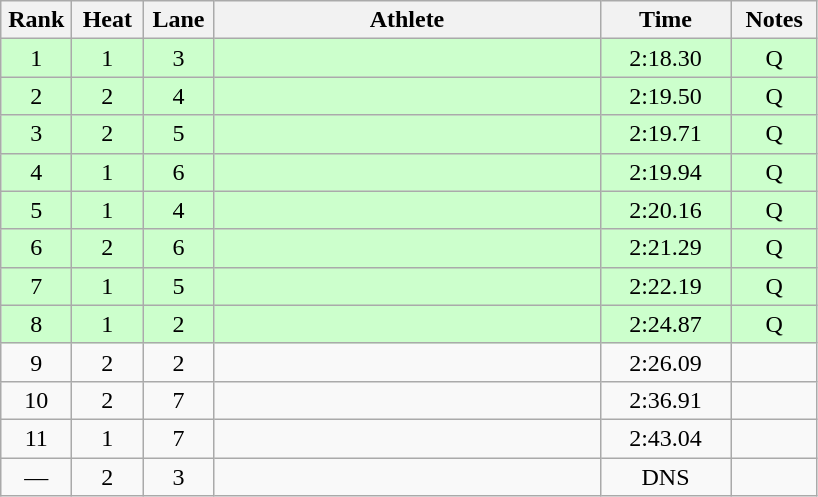<table class="wikitable" style="text-align:center">
<tr>
<th width=40>Rank</th>
<th width=40>Heat</th>
<th width=40>Lane</th>
<th width=250>Athlete</th>
<th width=80>Time</th>
<th width=50>Notes</th>
</tr>
<tr bgcolor=ccffcc>
<td>1</td>
<td>1</td>
<td>3</td>
<td align=left></td>
<td>2:18.30</td>
<td>Q</td>
</tr>
<tr bgcolor=ccffcc>
<td>2</td>
<td>2</td>
<td>4</td>
<td align=left></td>
<td>2:19.50</td>
<td>Q</td>
</tr>
<tr bgcolor=ccffcc>
<td>3</td>
<td>2</td>
<td>5</td>
<td align=left></td>
<td>2:19.71</td>
<td>Q</td>
</tr>
<tr bgcolor=ccffcc>
<td>4</td>
<td>1</td>
<td>6</td>
<td align=left></td>
<td>2:19.94</td>
<td>Q</td>
</tr>
<tr bgcolor=ccffcc>
<td>5</td>
<td>1</td>
<td>4</td>
<td align=left></td>
<td>2:20.16</td>
<td>Q</td>
</tr>
<tr bgcolor=ccffcc>
<td>6</td>
<td>2</td>
<td>6</td>
<td align=left></td>
<td>2:21.29</td>
<td>Q</td>
</tr>
<tr bgcolor=ccffcc>
<td>7</td>
<td>1</td>
<td>5</td>
<td align=left></td>
<td>2:22.19</td>
<td>Q</td>
</tr>
<tr bgcolor=ccffcc>
<td>8</td>
<td>1</td>
<td>2</td>
<td align=left></td>
<td>2:24.87</td>
<td>Q</td>
</tr>
<tr>
<td>9</td>
<td>2</td>
<td>2</td>
<td align=left></td>
<td>2:26.09</td>
<td></td>
</tr>
<tr>
<td>10</td>
<td>2</td>
<td>7</td>
<td align=left></td>
<td>2:36.91</td>
<td></td>
</tr>
<tr>
<td>11</td>
<td>1</td>
<td>7</td>
<td align=left></td>
<td>2:43.04</td>
<td></td>
</tr>
<tr>
<td>—</td>
<td>2</td>
<td>3</td>
<td align=left></td>
<td>DNS</td>
<td></td>
</tr>
</table>
